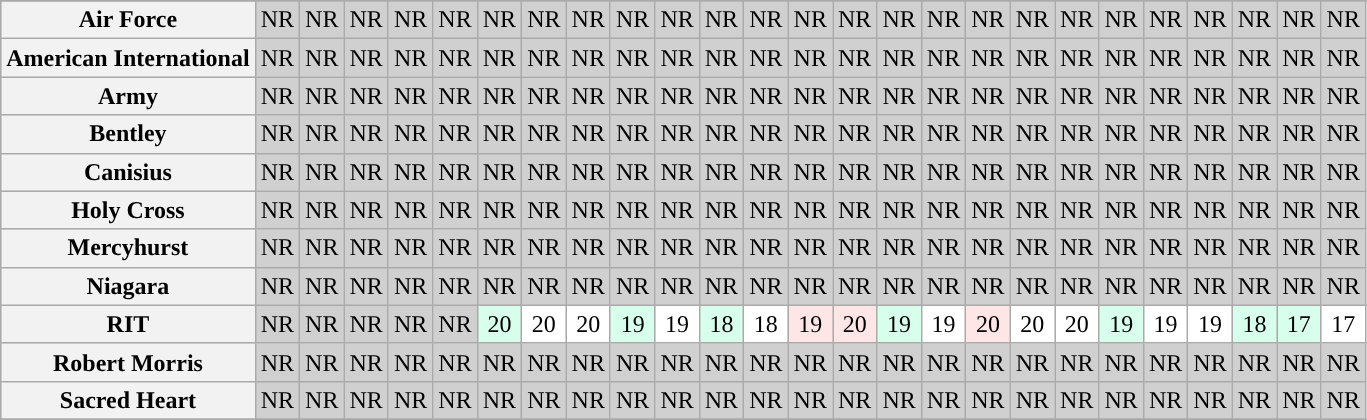<table class="wikitable sortable" style="text-align: center;">
<tr>
</tr>
<tr bgcolor=d0d0d0>
<th><strong>Air Force</strong></th>
<td>NR</td>
<td>NR</td>
<td>NR</td>
<td>NR</td>
<td>NR</td>
<td>NR</td>
<td>NR</td>
<td>NR</td>
<td>NR</td>
<td>NR</td>
<td>NR</td>
<td>NR</td>
<td>NR</td>
<td>NR</td>
<td>NR</td>
<td>NR</td>
<td>NR</td>
<td>NR</td>
<td>NR</td>
<td>NR</td>
<td>NR</td>
<td>NR</td>
<td>NR</td>
<td>NR</td>
<td>NR</td>
</tr>
<tr bgcolor=d0d0d0>
<th><strong>American International</strong></th>
<td>NR</td>
<td>NR</td>
<td>NR</td>
<td>NR</td>
<td>NR</td>
<td>NR</td>
<td>NR</td>
<td>NR</td>
<td>NR</td>
<td>NR</td>
<td>NR</td>
<td>NR</td>
<td>NR</td>
<td>NR</td>
<td>NR</td>
<td>NR</td>
<td>NR</td>
<td>NR</td>
<td>NR</td>
<td>NR</td>
<td>NR</td>
<td>NR</td>
<td>NR</td>
<td>NR</td>
<td>NR</td>
</tr>
<tr bgcolor=d0d0d0>
<th><strong>Army</strong></th>
<td>NR</td>
<td>NR</td>
<td>NR</td>
<td>NR</td>
<td>NR</td>
<td>NR</td>
<td>NR</td>
<td>NR</td>
<td>NR</td>
<td>NR</td>
<td>NR</td>
<td>NR</td>
<td>NR</td>
<td>NR</td>
<td>NR</td>
<td>NR</td>
<td>NR</td>
<td>NR</td>
<td>NR</td>
<td>NR</td>
<td>NR</td>
<td>NR</td>
<td>NR</td>
<td>NR</td>
<td>NR</td>
</tr>
<tr bgcolor=d0d0d0>
<th><strong>Bentley</strong></th>
<td>NR</td>
<td>NR</td>
<td>NR</td>
<td>NR</td>
<td>NR</td>
<td>NR</td>
<td>NR</td>
<td>NR</td>
<td>NR</td>
<td>NR</td>
<td>NR</td>
<td>NR</td>
<td>NR</td>
<td>NR</td>
<td>NR</td>
<td>NR</td>
<td>NR</td>
<td>NR</td>
<td>NR</td>
<td>NR</td>
<td>NR</td>
<td>NR</td>
<td>NR</td>
<td>NR</td>
<td>NR</td>
</tr>
<tr bgcolor=d0d0d0>
<th><strong>Canisius</strong></th>
<td>NR</td>
<td>NR</td>
<td>NR</td>
<td>NR</td>
<td>NR</td>
<td>NR</td>
<td>NR</td>
<td>NR</td>
<td>NR</td>
<td>NR</td>
<td>NR</td>
<td>NR</td>
<td>NR</td>
<td>NR</td>
<td>NR</td>
<td>NR</td>
<td>NR</td>
<td>NR</td>
<td>NR</td>
<td>NR</td>
<td>NR</td>
<td>NR</td>
<td>NR</td>
<td>NR</td>
<td>NR</td>
</tr>
<tr bgcolor=d0d0d0>
<th><strong>Holy Cross</strong></th>
<td>NR</td>
<td>NR</td>
<td>NR</td>
<td>NR</td>
<td>NR</td>
<td>NR</td>
<td>NR</td>
<td>NR</td>
<td>NR</td>
<td>NR</td>
<td>NR</td>
<td>NR</td>
<td>NR</td>
<td>NR</td>
<td>NR</td>
<td>NR</td>
<td>NR</td>
<td>NR</td>
<td>NR</td>
<td>NR</td>
<td>NR</td>
<td>NR</td>
<td>NR</td>
<td>NR</td>
<td>NR</td>
</tr>
<tr bgcolor=d0d0d0>
<th><strong>Mercyhurst</strong></th>
<td>NR</td>
<td>NR</td>
<td>NR</td>
<td>NR</td>
<td>NR</td>
<td>NR</td>
<td>NR</td>
<td>NR</td>
<td>NR</td>
<td>NR</td>
<td>NR</td>
<td>NR</td>
<td>NR</td>
<td>NR</td>
<td>NR</td>
<td>NR</td>
<td>NR</td>
<td>NR</td>
<td>NR</td>
<td>NR</td>
<td>NR</td>
<td>NR</td>
<td>NR</td>
<td>NR</td>
<td>NR</td>
</tr>
<tr bgcolor=d0d0d0>
<th><strong>Niagara</strong></th>
<td>NR</td>
<td>NR</td>
<td>NR</td>
<td>NR</td>
<td>NR</td>
<td>NR</td>
<td>NR</td>
<td>NR</td>
<td>NR</td>
<td>NR</td>
<td>NR</td>
<td>NR</td>
<td>NR</td>
<td>NR</td>
<td>NR</td>
<td>NR</td>
<td>NR</td>
<td>NR</td>
<td>NR</td>
<td>NR</td>
<td>NR</td>
<td>NR</td>
<td>NR</td>
<td>NR</td>
<td>NR</td>
</tr>
<tr bgcolor=d0d0d0>
<th><strong>RIT</strong></th>
<td>NR</td>
<td>NR</td>
<td>NR</td>
<td>NR</td>
<td>NR</td>
<td bgcolor=D8FFEB>20</td>
<td bgcolor=ffffff>20</td>
<td bgcolor=ffffff>20</td>
<td bgcolor=D8FFEB>19</td>
<td bgcolor=ffffff>19</td>
<td bgcolor=D8FFEB>18</td>
<td bgcolor=ffffff>18</td>
<td bgcolor=FFE6E6>19</td>
<td bgcolor=FFE6E6>20</td>
<td bgcolor=D8FFEB>19</td>
<td bgcolor=ffffff>19</td>
<td bgcolor=FFE6E6>20</td>
<td bgcolor=ffffff>20</td>
<td bgcolor=ffffff>20</td>
<td bgcolor=D8FFEB>19</td>
<td bgcolor=ffffff>19</td>
<td bgcolor=ffffff>19</td>
<td bgcolor=D8FFEB>18</td>
<td bgcolor=D8FFEB>17</td>
<td bgcolor=ffffff>17</td>
</tr>
<tr bgcolor=d0d0d0>
<th><strong>Robert Morris</strong></th>
<td>NR</td>
<td>NR</td>
<td>NR</td>
<td>NR</td>
<td>NR</td>
<td>NR</td>
<td>NR</td>
<td>NR</td>
<td>NR</td>
<td>NR</td>
<td>NR</td>
<td>NR</td>
<td>NR</td>
<td>NR</td>
<td>NR</td>
<td>NR</td>
<td>NR</td>
<td>NR</td>
<td>NR</td>
<td>NR</td>
<td>NR</td>
<td>NR</td>
<td>NR</td>
<td>NR</td>
<td>NR</td>
</tr>
<tr bgcolor=d0d0d0>
<th><strong>Sacred Heart</strong></th>
<td>NR</td>
<td>NR</td>
<td>NR</td>
<td>NR</td>
<td>NR</td>
<td>NR</td>
<td>NR</td>
<td>NR</td>
<td>NR</td>
<td>NR</td>
<td>NR</td>
<td>NR</td>
<td>NR</td>
<td>NR</td>
<td>NR</td>
<td>NR</td>
<td>NR</td>
<td>NR</td>
<td>NR</td>
<td>NR</td>
<td>NR</td>
<td>NR</td>
<td>NR</td>
<td>NR</td>
<td>NR</td>
</tr>
<tr>
</tr>
</table>
